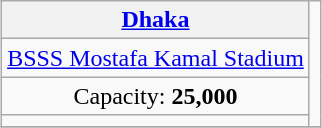<table class="wikitable" style="text-align:center; margin:0.2em auto;">
<tr>
<th><a href='#'>Dhaka</a></th>
<td rowspan="4"></td>
</tr>
<tr>
<td><a href='#'>BSSS Mostafa Kamal Stadium</a></td>
</tr>
<tr>
<td>Capacity: <strong>25,000</strong></td>
</tr>
<tr>
<td></td>
</tr>
<tr>
</tr>
</table>
